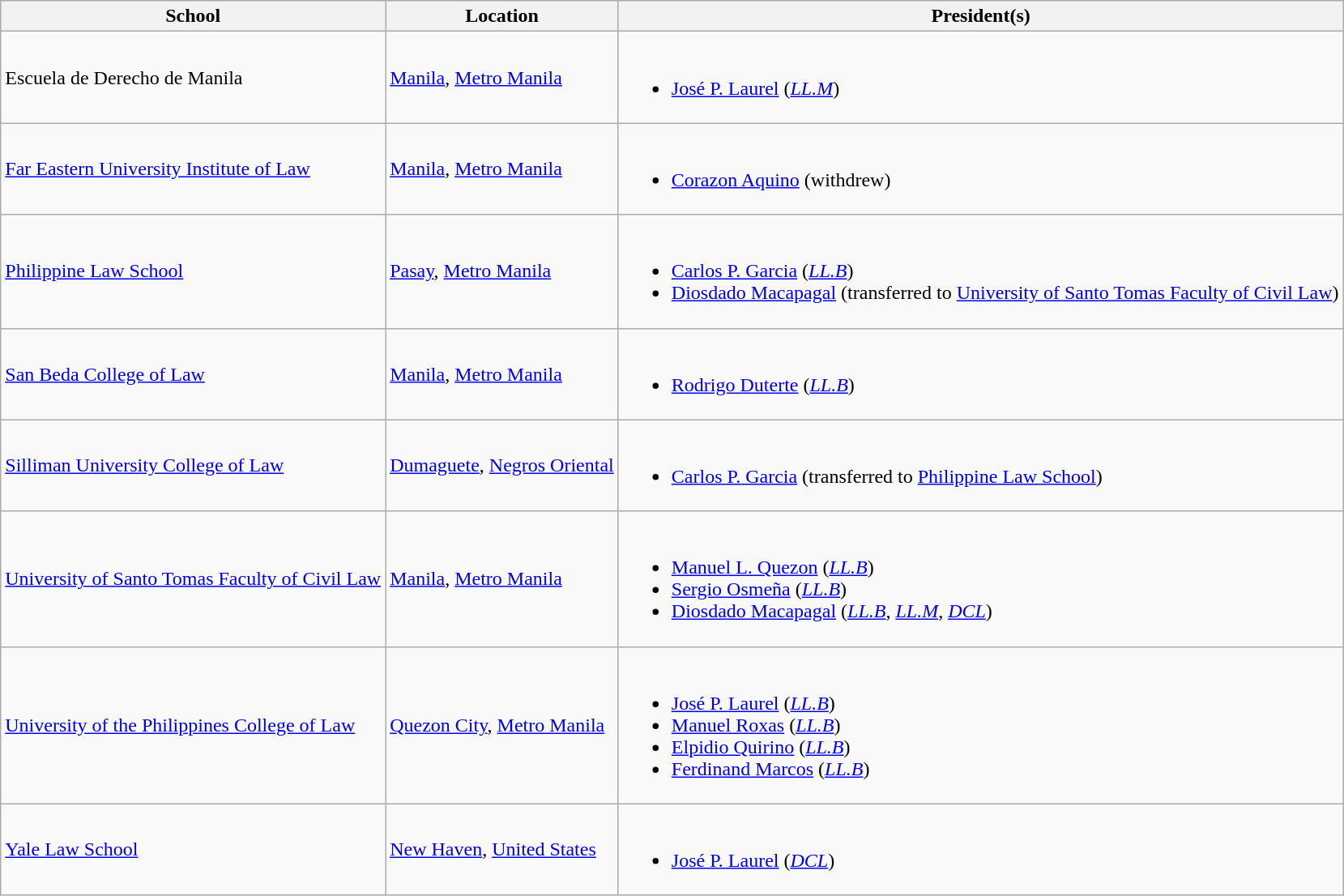<table class="wikitable">
<tr>
<th>School</th>
<th>Location</th>
<th>President(s)</th>
</tr>
<tr>
<td nowrap>Escuela de Derecho de Manila</td>
<td><a href='#'>Manila</a>, <a href='#'>Metro Manila</a></td>
<td><br><ul><li><a href='#'>José P. Laurel</a> (<em><a href='#'>LL.M</a></em>)</li></ul></td>
</tr>
<tr>
<td nowrap><a href='#'>Far Eastern University Institute of Law</a></td>
<td><a href='#'>Manila</a>, <a href='#'>Metro Manila</a></td>
<td><br><ul><li><a href='#'>Corazon Aquino</a> (withdrew)</li></ul></td>
</tr>
<tr>
<td nowrap><a href='#'>Philippine Law School</a></td>
<td><a href='#'>Pasay</a>, <a href='#'>Metro Manila</a></td>
<td><br><ul><li><a href='#'>Carlos P. Garcia</a> (<em><a href='#'>LL.B</a></em>)</li><li><a href='#'>Diosdado Macapagal</a> (transferred to <a href='#'>University of Santo Tomas Faculty of Civil Law</a>)</li></ul></td>
</tr>
<tr>
<td nowrap><a href='#'>San Beda College of Law</a></td>
<td><a href='#'>Manila</a>, <a href='#'>Metro Manila</a></td>
<td><br><ul><li><a href='#'>Rodrigo Duterte</a> (<em><a href='#'>LL.B</a></em>)</li></ul></td>
</tr>
<tr>
<td nowrap><a href='#'>Silliman University College of Law</a></td>
<td><a href='#'>Dumaguete</a>, <a href='#'>Negros Oriental</a></td>
<td><br><ul><li><a href='#'>Carlos P. Garcia</a> (transferred to <a href='#'>Philippine Law School</a>)</li></ul></td>
</tr>
<tr>
<td nowrap><a href='#'>University of Santo Tomas Faculty of Civil Law</a></td>
<td><a href='#'>Manila</a>, <a href='#'>Metro Manila</a></td>
<td><br><ul><li><a href='#'>Manuel L. Quezon</a> (<em><a href='#'>LL.B</a></em>)</li><li><a href='#'>Sergio Osmeña</a> (<em><a href='#'>LL.B</a></em>)</li><li><a href='#'>Diosdado Macapagal</a> (<em><a href='#'>LL.B</a></em>, <em><a href='#'>LL.M</a></em>, <em><a href='#'>DCL</a></em>)</li></ul></td>
</tr>
<tr>
<td nowrap><a href='#'>University of the Philippines College of Law</a></td>
<td><a href='#'>Quezon City</a>, <a href='#'>Metro Manila</a></td>
<td><br><ul><li><a href='#'>José P. Laurel</a> (<em><a href='#'>LL.B</a></em>)</li><li><a href='#'>Manuel Roxas</a> (<em><a href='#'>LL.B</a></em>)</li><li><a href='#'>Elpidio Quirino</a> (<em><a href='#'>LL.B</a></em>)</li><li><a href='#'>Ferdinand Marcos</a> (<em><a href='#'>LL.B</a></em>)</li></ul></td>
</tr>
<tr>
<td nowrap><a href='#'>Yale Law School</a></td>
<td><a href='#'>New Haven</a>, <a href='#'>United States</a></td>
<td><br><ul><li><a href='#'>José P. Laurel</a> (<em><a href='#'>DCL</a></em>)</li></ul></td>
</tr>
</table>
